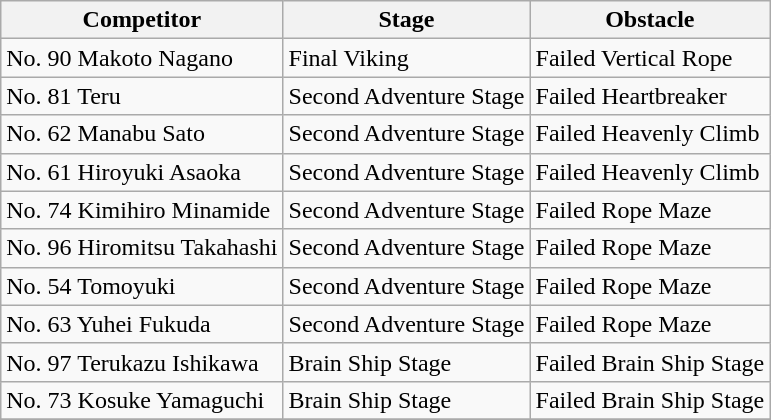<table class="wikitable">
<tr>
<th>Competitor</th>
<th>Stage</th>
<th>Obstacle</th>
</tr>
<tr>
<td>No. 90 Makoto Nagano</td>
<td>Final Viking</td>
<td>Failed Vertical Rope</td>
</tr>
<tr>
<td>No. 81 Teru</td>
<td>Second Adventure Stage</td>
<td>Failed Heartbreaker</td>
</tr>
<tr>
<td>No. 62 Manabu Sato</td>
<td>Second Adventure Stage</td>
<td>Failed Heavenly Climb</td>
</tr>
<tr>
<td>No. 61 Hiroyuki Asaoka</td>
<td>Second Adventure Stage</td>
<td>Failed Heavenly Climb</td>
</tr>
<tr>
<td>No. 74 Kimihiro Minamide</td>
<td>Second Adventure Stage</td>
<td>Failed Rope Maze</td>
</tr>
<tr>
<td>No. 96 Hiromitsu Takahashi</td>
<td>Second Adventure Stage</td>
<td>Failed Rope Maze</td>
</tr>
<tr>
<td>No. 54 Tomoyuki</td>
<td>Second Adventure Stage</td>
<td>Failed Rope Maze</td>
</tr>
<tr>
<td>No. 63 Yuhei Fukuda</td>
<td>Second Adventure Stage</td>
<td>Failed Rope Maze</td>
</tr>
<tr>
<td>No. 97 Terukazu Ishikawa</td>
<td>Brain Ship Stage</td>
<td>Failed Brain Ship Stage</td>
</tr>
<tr>
<td>No. 73 Kosuke Yamaguchi</td>
<td>Brain Ship Stage</td>
<td>Failed Brain Ship Stage</td>
</tr>
<tr>
</tr>
</table>
